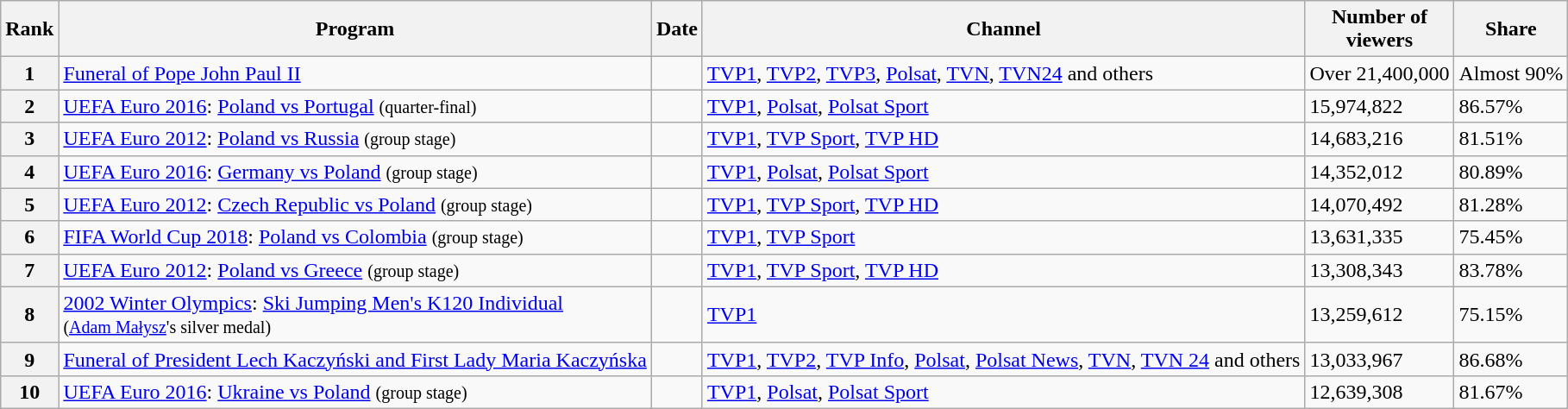<table class="sortable wikitable">
<tr>
<th>Rank</th>
<th>Program</th>
<th>Date</th>
<th>Channel</th>
<th>Number of<br>viewers</th>
<th>Share</th>
</tr>
<tr>
<th>1</th>
<td><a href='#'>Funeral of Pope John Paul II</a></td>
<td></td>
<td><a href='#'>TVP1</a>, <a href='#'>TVP2</a>, <a href='#'>TVP3</a>, <a href='#'>Polsat</a>, <a href='#'>TVN</a>, <a href='#'>TVN24</a> and others</td>
<td>Over 21,400,000</td>
<td>Almost 90%</td>
</tr>
<tr>
<th>2</th>
<td><a href='#'>UEFA Euro 2016</a>: <a href='#'>Poland vs Portugal</a> <small>(quarter-final)</small></td>
<td></td>
<td><a href='#'>TVP1</a>, <a href='#'>Polsat</a>, <a href='#'>Polsat Sport</a></td>
<td>15,974,822</td>
<td>86.57%</td>
</tr>
<tr>
<th>3</th>
<td><a href='#'>UEFA Euro 2012</a>: <a href='#'>Poland vs Russia</a> <small>(group stage)</small></td>
<td></td>
<td><a href='#'>TVP1</a>, <a href='#'>TVP Sport</a>, <a href='#'>TVP HD</a></td>
<td>14,683,216</td>
<td>81.51%</td>
</tr>
<tr>
<th>4</th>
<td><a href='#'>UEFA Euro 2016</a>: <a href='#'>Germany vs Poland</a> <small>(group stage)</small></td>
<td></td>
<td><a href='#'>TVP1</a>, <a href='#'>Polsat</a>, <a href='#'>Polsat Sport</a></td>
<td>14,352,012</td>
<td>80.89%</td>
</tr>
<tr>
<th>5</th>
<td><a href='#'>UEFA Euro 2012</a>: <a href='#'>Czech Republic vs Poland</a> <small>(group stage)</small></td>
<td></td>
<td><a href='#'>TVP1</a>, <a href='#'>TVP Sport</a>, <a href='#'>TVP HD</a></td>
<td>14,070,492</td>
<td>81.28%</td>
</tr>
<tr>
<th>6</th>
<td><a href='#'>FIFA World Cup 2018</a>: <a href='#'>Poland vs Colombia</a> <small>(group stage)</small></td>
<td></td>
<td><a href='#'>TVP1</a>, <a href='#'>TVP Sport</a></td>
<td>13,631,335</td>
<td>75.45%</td>
</tr>
<tr>
<th>7</th>
<td><a href='#'>UEFA Euro 2012</a>: <a href='#'>Poland vs Greece</a> <small>(group stage)</small></td>
<td></td>
<td><a href='#'>TVP1</a>, <a href='#'>TVP Sport</a>, <a href='#'>TVP HD</a></td>
<td>13,308,343</td>
<td>83.78%</td>
</tr>
<tr>
<th>8</th>
<td><a href='#'>2002 Winter Olympics</a>: <a href='#'>Ski Jumping Men's K120 Individual</a><br><small>(<a href='#'>Adam Małysz</a>'s silver medal)</small></td>
<td></td>
<td><a href='#'>TVP1</a></td>
<td>13,259,612</td>
<td>75.15%</td>
</tr>
<tr>
<th>9</th>
<td><a href='#'>Funeral of President Lech Kaczyński and First Lady Maria Kaczyńska</a></td>
<td></td>
<td><a href='#'>TVP1</a>, <a href='#'>TVP2</a>, <a href='#'>TVP Info</a>, <a href='#'>Polsat</a>, <a href='#'>Polsat News</a>, <a href='#'>TVN</a>, <a href='#'>TVN 24</a> and others</td>
<td>13,033,967</td>
<td>86.68%</td>
</tr>
<tr>
<th>10</th>
<td><a href='#'>UEFA Euro 2016</a>: <a href='#'>Ukraine vs Poland</a> <small>(group stage)</small></td>
<td></td>
<td><a href='#'>TVP1</a>, <a href='#'>Polsat</a>, <a href='#'>Polsat Sport</a></td>
<td>12,639,308</td>
<td>81.67%</td>
</tr>
</table>
